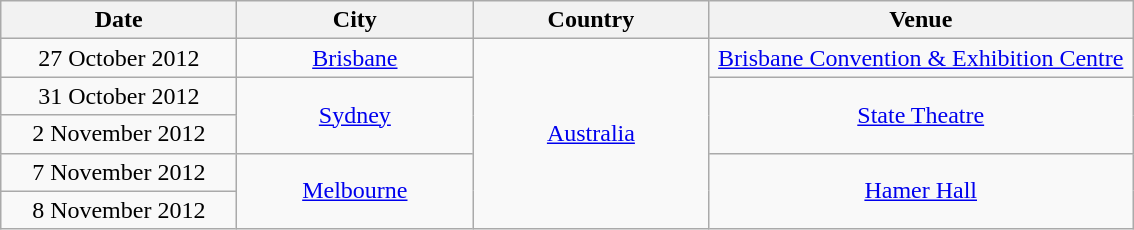<table class="wikitable" style="text-align:center;">
<tr>
<th width="150">Date</th>
<th width="150">City</th>
<th width="150">Country</th>
<th width="275">Venue</th>
</tr>
<tr>
<td>27 October 2012</td>
<td><a href='#'>Brisbane</a></td>
<td rowspan="5"><a href='#'>Australia</a></td>
<td><a href='#'>Brisbane Convention & Exhibition Centre</a></td>
</tr>
<tr>
<td>31 October 2012</td>
<td rowspan=2><a href='#'>Sydney</a></td>
<td rowspan=2><a href='#'>State Theatre</a></td>
</tr>
<tr>
<td>2 November 2012</td>
</tr>
<tr>
<td>7 November 2012</td>
<td rowspan=2><a href='#'>Melbourne</a></td>
<td rowspan=2><a href='#'>Hamer Hall</a></td>
</tr>
<tr>
<td>8 November 2012</td>
</tr>
</table>
